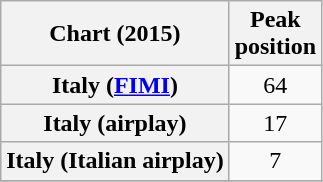<table class="wikitable sortable plainrowheaders" style="text-align:center;">
<tr>
<th scope="col">Chart (2015)</th>
<th scope="col">Peak<br>position</th>
</tr>
<tr>
<th scope="row">Italy (<a href='#'>FIMI</a>)</th>
<td>64</td>
</tr>
<tr>
<th scope="row">Italy (airplay)</th>
<td>17</td>
</tr>
<tr>
<th scope="row">Italy (Italian airplay)</th>
<td>7</td>
</tr>
<tr>
</tr>
</table>
